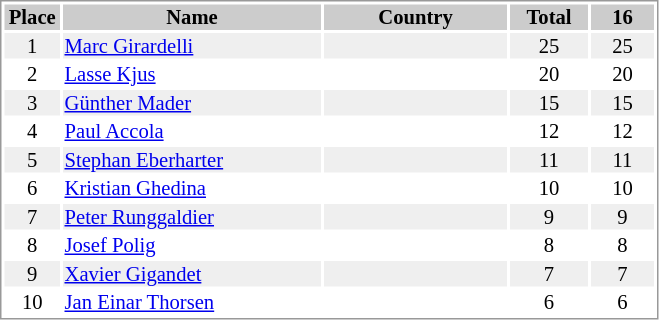<table border="0" style="border: 1px solid #999; background-color:#FFFFFF; text-align:center; font-size:86%; line-height:15px;">
<tr align="center" bgcolor="#CCCCCC">
<th width=35>Place</th>
<th width=170>Name</th>
<th width=120>Country</th>
<th width=50>Total</th>
<th width=40>16</th>
</tr>
<tr bgcolor="#EFEFEF">
<td>1</td>
<td align="left"><a href='#'>Marc Girardelli</a></td>
<td align="left"></td>
<td>25</td>
<td>25</td>
</tr>
<tr>
<td>2</td>
<td align="left"><a href='#'>Lasse Kjus</a></td>
<td align="left"></td>
<td>20</td>
<td>20</td>
</tr>
<tr bgcolor="#EFEFEF">
<td>3</td>
<td align="left"><a href='#'>Günther Mader</a></td>
<td align="left"></td>
<td>15</td>
<td>15</td>
</tr>
<tr>
<td>4</td>
<td align="left"><a href='#'>Paul Accola</a></td>
<td align="left"></td>
<td>12</td>
<td>12</td>
</tr>
<tr bgcolor="#EFEFEF">
<td>5</td>
<td align="left"><a href='#'>Stephan Eberharter</a></td>
<td align="left"></td>
<td>11</td>
<td>11</td>
</tr>
<tr>
<td>6</td>
<td align="left"><a href='#'>Kristian Ghedina</a></td>
<td align="left"></td>
<td>10</td>
<td>10</td>
</tr>
<tr bgcolor="#EFEFEF">
<td>7</td>
<td align="left"><a href='#'>Peter Runggaldier</a></td>
<td align="left"></td>
<td>9</td>
<td>9</td>
</tr>
<tr>
<td>8</td>
<td align="left"><a href='#'>Josef Polig</a></td>
<td align="left"></td>
<td>8</td>
<td>8</td>
</tr>
<tr bgcolor="#EFEFEF">
<td>9</td>
<td align="left"><a href='#'>Xavier Gigandet</a></td>
<td align="left"></td>
<td>7</td>
<td>7</td>
</tr>
<tr>
<td>10</td>
<td align="left"><a href='#'>Jan Einar Thorsen</a></td>
<td align="left"></td>
<td>6</td>
<td>6</td>
</tr>
</table>
